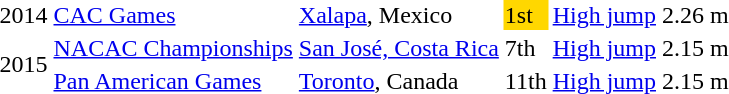<table>
<tr>
<td>2014</td>
<td><a href='#'>CAC Games</a></td>
<td><a href='#'>Xalapa</a>, Mexico</td>
<td bgcolor=gold>1st</td>
<td><a href='#'>High jump</a></td>
<td>2.26 m</td>
</tr>
<tr>
<td rowspan=2>2015</td>
<td><a href='#'>NACAC Championships</a></td>
<td><a href='#'>San José, Costa Rica</a></td>
<td>7th</td>
<td><a href='#'>High jump</a></td>
<td>2.15 m</td>
</tr>
<tr>
<td><a href='#'>Pan American Games</a></td>
<td><a href='#'>Toronto</a>, Canada</td>
<td>11th</td>
<td><a href='#'>High jump</a></td>
<td>2.15 m</td>
</tr>
</table>
